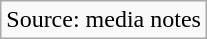<table class="wikitable">
<tr>
<td>Source: media notes</td>
</tr>
</table>
